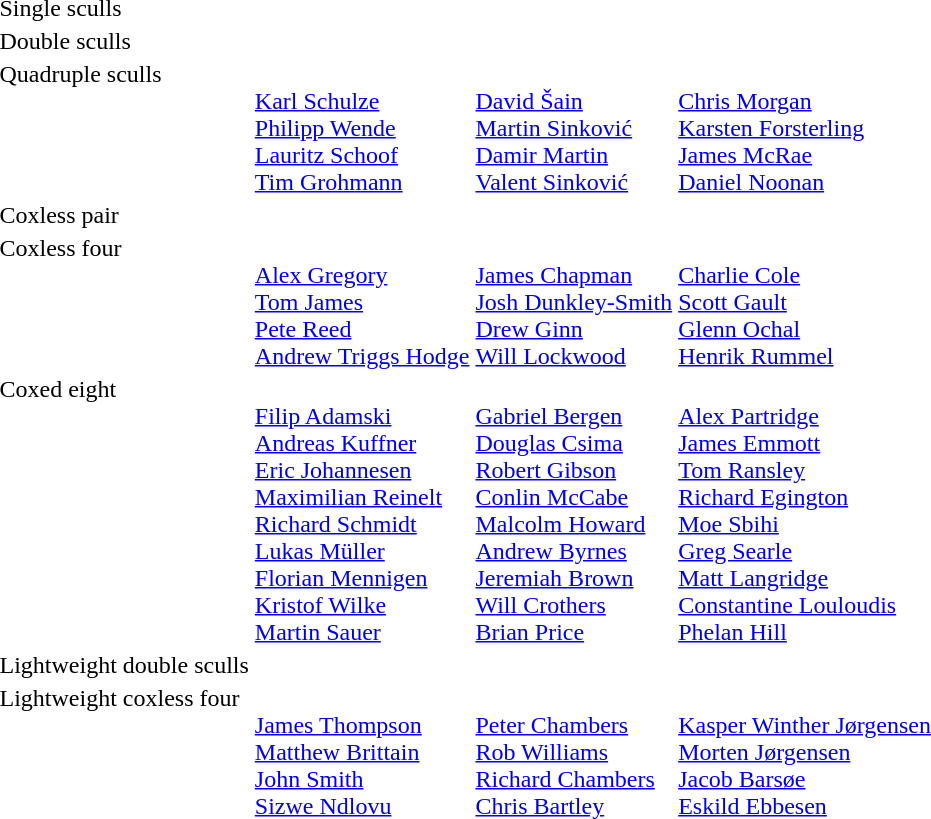<table>
<tr>
<td>Single sculls <br></td>
<td></td>
<td></td>
<td></td>
</tr>
<tr valign="top">
<td>Double sculls <br></td>
<td></td>
<td></td>
<td></td>
</tr>
<tr valign="top">
<td>Quadruple sculls <br></td>
<td><br><a href='#'>Karl Schulze</a><br><a href='#'>Philipp Wende</a><br><a href='#'>Lauritz Schoof</a><br><a href='#'>Tim Grohmann</a></td>
<td><br><a href='#'>David Šain</a><br><a href='#'>Martin Sinković</a><br><a href='#'>Damir Martin</a><br><a href='#'>Valent Sinković</a></td>
<td><br><a href='#'>Chris Morgan</a><br><a href='#'>Karsten Forsterling</a><br><a href='#'>James McRae</a><br><a href='#'>Daniel Noonan</a></td>
</tr>
<tr valign="top">
<td>Coxless pair <br></td>
<td></td>
<td nowrap></td>
<td></td>
</tr>
<tr valign="top">
<td>Coxless four <br></td>
<td><br><a href='#'>Alex Gregory</a><br><a href='#'>Tom James</a><br><a href='#'>Pete Reed</a><br><a href='#'>Andrew Triggs Hodge</a></td>
<td><br><a href='#'>James Chapman</a><br><a href='#'>Josh Dunkley-Smith</a><br><a href='#'>Drew Ginn</a><br><a href='#'>Will Lockwood</a></td>
<td><br><a href='#'>Charlie Cole</a><br><a href='#'>Scott Gault</a><br><a href='#'>Glenn Ochal</a><br><a href='#'>Henrik Rummel</a></td>
</tr>
<tr valign="top">
<td>Coxed eight <br></td>
<td><br><a href='#'>Filip Adamski</a><br><a href='#'>Andreas Kuffner</a><br><a href='#'>Eric Johannesen</a><br><a href='#'>Maximilian Reinelt</a><br><a href='#'>Richard Schmidt</a><br><a href='#'>Lukas Müller</a><br><a href='#'>Florian Mennigen</a><br><a href='#'>Kristof Wilke</a><br><a href='#'>Martin Sauer</a></td>
<td><br><a href='#'>Gabriel Bergen</a><br><a href='#'>Douglas Csima</a><br><a href='#'>Robert Gibson</a><br><a href='#'>Conlin McCabe</a><br><a href='#'>Malcolm Howard</a><br><a href='#'>Andrew Byrnes</a><br><a href='#'>Jeremiah Brown</a><br><a href='#'>Will Crothers</a><br><a href='#'>Brian Price</a></td>
<td><br><a href='#'>Alex Partridge</a><br><a href='#'>James Emmott</a><br><a href='#'>Tom Ransley</a><br><a href='#'>Richard Egington</a><br><a href='#'>Moe Sbihi</a><br><a href='#'>Greg Searle</a><br><a href='#'>Matt Langridge</a><br><a href='#'>Constantine Louloudis</a><br><a href='#'>Phelan Hill</a></td>
</tr>
<tr valign="top">
<td>Lightweight double sculls <br></td>
<td nowrap></td>
<td></td>
<td></td>
</tr>
<tr valign="top">
<td>Lightweight coxless four <br></td>
<td><br><a href='#'>James Thompson</a><br><a href='#'>Matthew Brittain</a><br><a href='#'>John Smith</a><br><a href='#'>Sizwe Ndlovu</a></td>
<td><br><a href='#'>Peter Chambers</a><br><a href='#'>Rob Williams</a><br><a href='#'>Richard Chambers</a><br><a href='#'>Chris Bartley</a></td>
<td nowrap><br><a href='#'>Kasper Winther Jørgensen</a><br><a href='#'>Morten Jørgensen</a><br><a href='#'>Jacob Barsøe</a><br><a href='#'>Eskild Ebbesen</a></td>
</tr>
</table>
